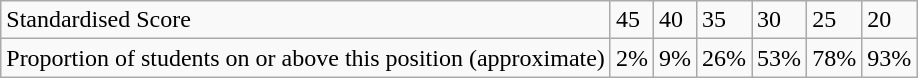<table class="wikitable">
<tr>
<td>Standardised Score</td>
<td>45</td>
<td>40</td>
<td>35</td>
<td>30</td>
<td>25</td>
<td>20</td>
</tr>
<tr>
<td>Proportion of students on or above this position (approximate)</td>
<td>2%</td>
<td>9%</td>
<td>26%</td>
<td>53%</td>
<td>78%</td>
<td>93%</td>
</tr>
</table>
